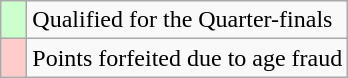<table class="wikitable">
<tr>
<td width=10px bgcolor="#ccffcc"></td>
<td>Qualified for the Quarter-finals</td>
</tr>
<tr>
<td width=10px bgcolor="#ffcccc"></td>
<td>Points forfeited due to age fraud </td>
</tr>
</table>
